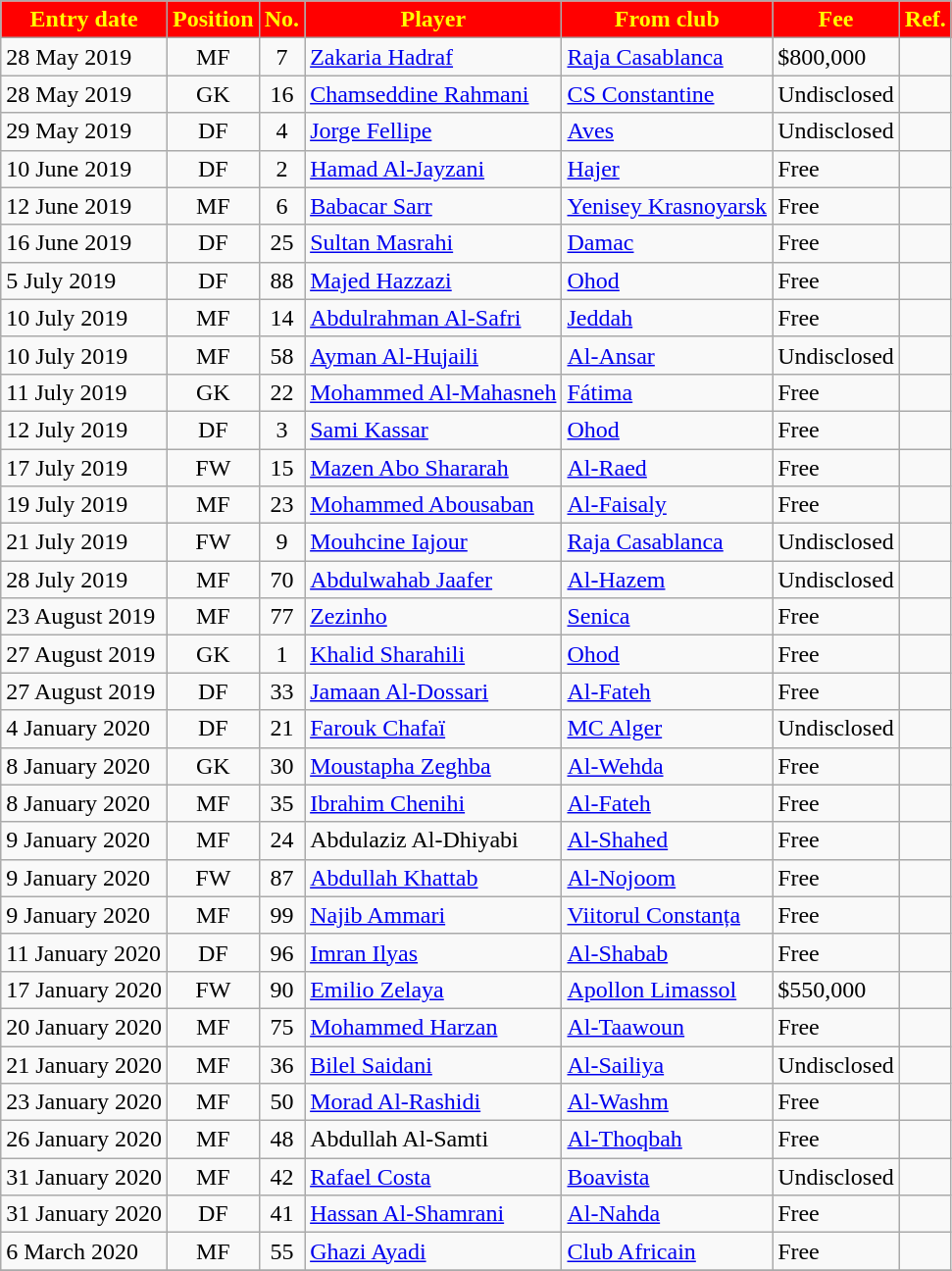<table class="wikitable sortable">
<tr>
<th style="background:red; color:yellow;"><strong>Entry date</strong></th>
<th style="background:red; color:yellow;"><strong>Position</strong></th>
<th style="background:red; color:yellow;"><strong>No.</strong></th>
<th style="background:red; color:yellow;"><strong>Player</strong></th>
<th style="background:red; color:yellow;"><strong>From club</strong></th>
<th style="background:red; color:yellow;"><strong>Fee</strong></th>
<th style="background:red; color:yellow;"><strong>Ref.</strong></th>
</tr>
<tr>
<td>28 May 2019</td>
<td style="text-align:center;">MF</td>
<td style="text-align:center;">7</td>
<td style="text-align:left;"> <a href='#'>Zakaria Hadraf</a></td>
<td style="text-align:left;"> <a href='#'>Raja Casablanca</a></td>
<td>$800,000</td>
<td></td>
</tr>
<tr>
<td>28 May 2019</td>
<td style="text-align:center;">GK</td>
<td style="text-align:center;">16</td>
<td style="text-align:left;"> <a href='#'>Chamseddine Rahmani</a></td>
<td style="text-align:left;"> <a href='#'>CS Constantine</a></td>
<td>Undisclosed</td>
<td></td>
</tr>
<tr>
<td>29 May 2019</td>
<td style="text-align:center;">DF</td>
<td style="text-align:center;">4</td>
<td style="text-align:left;"> <a href='#'>Jorge Fellipe</a></td>
<td style="text-align:left;"> <a href='#'>Aves</a></td>
<td>Undisclosed</td>
<td></td>
</tr>
<tr>
<td>10 June 2019</td>
<td style="text-align:center;">DF</td>
<td style="text-align:center;">2</td>
<td style="text-align:left;"> <a href='#'>Hamad Al-Jayzani</a></td>
<td style="text-align:left;"> <a href='#'>Hajer</a></td>
<td>Free</td>
<td></td>
</tr>
<tr>
<td>12 June 2019</td>
<td style="text-align:center;">MF</td>
<td style="text-align:center;">6</td>
<td style="text-align:left;"> <a href='#'>Babacar Sarr</a></td>
<td style="text-align:left;"> <a href='#'>Yenisey Krasnoyarsk</a></td>
<td>Free</td>
<td></td>
</tr>
<tr>
<td>16 June 2019</td>
<td style="text-align:center;">DF</td>
<td style="text-align:center;">25</td>
<td style="text-align:left;"> <a href='#'>Sultan Masrahi</a></td>
<td style="text-align:left;"> <a href='#'>Damac</a></td>
<td>Free</td>
<td></td>
</tr>
<tr>
<td>5 July 2019</td>
<td style="text-align:center;">DF</td>
<td style="text-align:center;">88</td>
<td style="text-align:left;"> <a href='#'>Majed Hazzazi</a></td>
<td style="text-align:left;"> <a href='#'>Ohod</a></td>
<td>Free</td>
<td></td>
</tr>
<tr>
<td>10 July 2019</td>
<td style="text-align:center;">MF</td>
<td style="text-align:center;">14</td>
<td style="text-align:left;"> <a href='#'>Abdulrahman Al-Safri</a></td>
<td style="text-align:left;"> <a href='#'>Jeddah</a></td>
<td>Free</td>
<td></td>
</tr>
<tr>
<td>10 July 2019</td>
<td style="text-align:center;">MF</td>
<td style="text-align:center;">58</td>
<td style="text-align:left;"> <a href='#'>Ayman Al-Hujaili</a></td>
<td style="text-align:left;"> <a href='#'>Al-Ansar</a></td>
<td>Undisclosed</td>
<td></td>
</tr>
<tr>
<td>11 July 2019</td>
<td style="text-align:center;">GK</td>
<td style="text-align:center;">22</td>
<td style="text-align:left;"> <a href='#'>Mohammed Al-Mahasneh</a></td>
<td style="text-align:left;"> <a href='#'>Fátima</a></td>
<td>Free</td>
<td></td>
</tr>
<tr>
<td>12 July 2019</td>
<td style="text-align:center;">DF</td>
<td style="text-align:center;">3</td>
<td style="text-align:left;"> <a href='#'>Sami Kassar</a></td>
<td style="text-align:left;"> <a href='#'>Ohod</a></td>
<td>Free</td>
<td></td>
</tr>
<tr>
<td>17 July 2019</td>
<td style="text-align:center;">FW</td>
<td style="text-align:center;">15</td>
<td style="text-align:left;"> <a href='#'>Mazen Abo Shararah</a></td>
<td style="text-align:left;"> <a href='#'>Al-Raed</a></td>
<td>Free</td>
<td></td>
</tr>
<tr>
<td>19 July 2019</td>
<td style="text-align:center;">MF</td>
<td style="text-align:center;">23</td>
<td style="text-align:left;"> <a href='#'>Mohammed Abousaban</a></td>
<td style="text-align:left;"> <a href='#'>Al-Faisaly</a></td>
<td>Free</td>
<td></td>
</tr>
<tr>
<td>21 July 2019</td>
<td style="text-align:center;">FW</td>
<td style="text-align:center;">9</td>
<td style="text-align:left;"> <a href='#'>Mouhcine Iajour</a></td>
<td style="text-align:left;"> <a href='#'>Raja Casablanca</a></td>
<td>Undisclosed</td>
<td></td>
</tr>
<tr>
<td>28 July 2019</td>
<td style="text-align:center;">MF</td>
<td style="text-align:center;">70</td>
<td style="text-align:left;"> <a href='#'>Abdulwahab Jaafer</a></td>
<td style="text-align:left;"> <a href='#'>Al-Hazem</a></td>
<td>Undisclosed</td>
<td></td>
</tr>
<tr>
<td>23 August 2019</td>
<td style="text-align:center;">MF</td>
<td style="text-align:center;">77</td>
<td style="text-align:left;"> <a href='#'>Zezinho</a></td>
<td style="text-align:left;"> <a href='#'>Senica</a></td>
<td>Free</td>
<td></td>
</tr>
<tr>
<td>27 August 2019</td>
<td style="text-align:center;">GK</td>
<td style="text-align:center;">1</td>
<td style="text-align:left;"> <a href='#'>Khalid Sharahili</a></td>
<td style="text-align:left;"> <a href='#'>Ohod</a></td>
<td>Free</td>
<td></td>
</tr>
<tr>
<td>27 August 2019</td>
<td style="text-align:center;">DF</td>
<td style="text-align:center;">33</td>
<td style="text-align:left;"> <a href='#'>Jamaan Al-Dossari</a></td>
<td style="text-align:left;"> <a href='#'>Al-Fateh</a></td>
<td>Free</td>
<td></td>
</tr>
<tr>
<td>4 January 2020</td>
<td style="text-align:center;">DF</td>
<td style="text-align:center;">21</td>
<td style="text-align:left;"> <a href='#'>Farouk Chafaï</a></td>
<td style="text-align:left;"> <a href='#'>MC Alger</a></td>
<td>Undisclosed</td>
<td></td>
</tr>
<tr>
<td>8 January 2020</td>
<td style="text-align:center;">GK</td>
<td style="text-align:center;">30</td>
<td style="text-align:left;"> <a href='#'>Moustapha Zeghba</a></td>
<td style="text-align:left;"> <a href='#'>Al-Wehda</a></td>
<td>Free</td>
<td></td>
</tr>
<tr>
<td>8 January 2020</td>
<td style="text-align:center;">MF</td>
<td style="text-align:center;">35</td>
<td style="text-align:left;"> <a href='#'>Ibrahim Chenihi</a></td>
<td style="text-align:left;"> <a href='#'>Al-Fateh</a></td>
<td>Free</td>
<td></td>
</tr>
<tr>
<td>9 January 2020</td>
<td style="text-align:center;">MF</td>
<td style="text-align:center;">24</td>
<td style="text-align:left;"> Abdulaziz Al-Dhiyabi</td>
<td style="text-align:left;"> <a href='#'>Al-Shahed</a></td>
<td>Free</td>
<td></td>
</tr>
<tr>
<td>9 January 2020</td>
<td style="text-align:center;">FW</td>
<td style="text-align:center;">87</td>
<td style="text-align:left;"> <a href='#'>Abdullah Khattab</a></td>
<td style="text-align:left;"> <a href='#'>Al-Nojoom</a></td>
<td>Free</td>
<td></td>
</tr>
<tr>
<td>9 January 2020</td>
<td style="text-align:center;">MF</td>
<td style="text-align:center;">99</td>
<td style="text-align:left;"> <a href='#'>Najib Ammari</a></td>
<td style="text-align:left;"> <a href='#'>Viitorul Constanța</a></td>
<td>Free</td>
<td></td>
</tr>
<tr>
<td>11 January 2020</td>
<td style="text-align:center;">DF</td>
<td style="text-align:center;">96</td>
<td style="text-align:left;"> <a href='#'>Imran Ilyas</a></td>
<td style="text-align:left;"> <a href='#'>Al-Shabab</a></td>
<td>Free</td>
<td></td>
</tr>
<tr>
<td>17 January 2020</td>
<td style="text-align:center;">FW</td>
<td style="text-align:center;">90</td>
<td style="text-align:left;"> <a href='#'>Emilio Zelaya</a></td>
<td style="text-align:left;"> <a href='#'>Apollon Limassol</a></td>
<td>$550,000</td>
<td></td>
</tr>
<tr>
<td>20 January 2020</td>
<td style="text-align:center;">MF</td>
<td style="text-align:center;">75</td>
<td style="text-align:left;"> <a href='#'>Mohammed Harzan</a></td>
<td style="text-align:left;"> <a href='#'>Al-Taawoun</a></td>
<td>Free</td>
<td></td>
</tr>
<tr>
<td>21 January 2020</td>
<td style="text-align:center;">MF</td>
<td style="text-align:center;">36</td>
<td style="text-align:left;"> <a href='#'>Bilel Saidani</a></td>
<td style="text-align:left;"> <a href='#'>Al-Sailiya</a></td>
<td>Undisclosed</td>
<td></td>
</tr>
<tr>
<td>23 January 2020</td>
<td style="text-align:center;">MF</td>
<td style="text-align:center;">50</td>
<td style="text-align:left;"> <a href='#'>Morad Al-Rashidi</a></td>
<td style="text-align:left;"> <a href='#'>Al-Washm</a></td>
<td>Free</td>
<td></td>
</tr>
<tr>
<td>26 January 2020</td>
<td style="text-align:center;">MF</td>
<td style="text-align:center;">48</td>
<td style="text-align:left;"> Abdullah Al-Samti</td>
<td style="text-align:left;"> <a href='#'>Al-Thoqbah</a></td>
<td>Free</td>
<td></td>
</tr>
<tr>
<td>31 January 2020</td>
<td style="text-align:center;">MF</td>
<td style="text-align:center;">42</td>
<td style="text-align:left;"> <a href='#'>Rafael Costa</a></td>
<td style="text-align:left;"> <a href='#'>Boavista</a></td>
<td>Undisclosed</td>
<td></td>
</tr>
<tr>
<td>31 January 2020</td>
<td style="text-align:center;">DF</td>
<td style="text-align:center;">41</td>
<td style="text-align:left;"> <a href='#'>Hassan Al-Shamrani</a></td>
<td style="text-align:left;"> <a href='#'>Al-Nahda</a></td>
<td>Free</td>
<td></td>
</tr>
<tr>
<td>6 March 2020</td>
<td style="text-align:center;">MF</td>
<td style="text-align:center;">55</td>
<td style="text-align:left;"> <a href='#'>Ghazi Ayadi</a></td>
<td style="text-align:left;"> <a href='#'>Club Africain</a></td>
<td>Free</td>
<td></td>
</tr>
<tr>
</tr>
</table>
